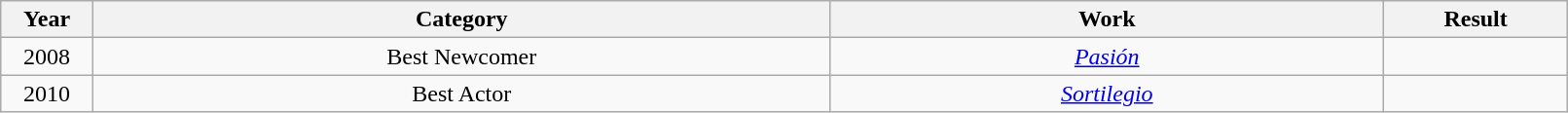<table class="wikitable" width="85%">
<tr>
<th width="5%">Year</th>
<th width="40%">Category</th>
<th width="30%">Work</th>
<th width="10%">Result</th>
</tr>
<tr style="text-align: center; top">
<td>2008</td>
<td>Best Newcomer</td>
<td><em><a href='#'>Pasión</a></em></td>
<td></td>
</tr>
<tr style="text-align: center; top">
<td>2010</td>
<td>Best Actor</td>
<td><em><a href='#'>Sortilegio</a></em></td>
<td></td>
</tr>
</table>
